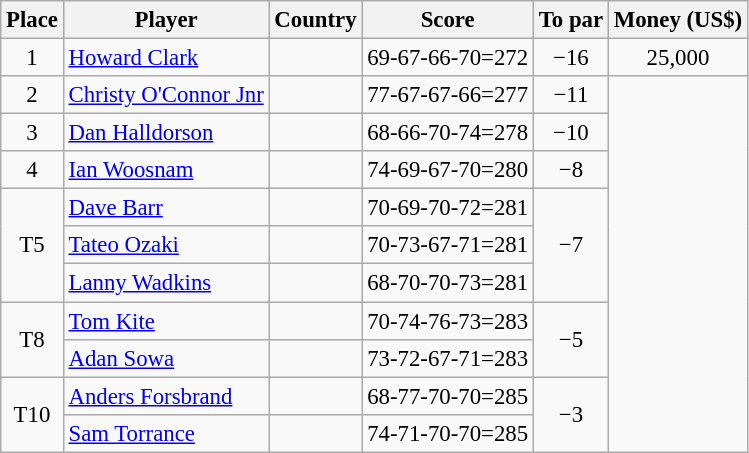<table class="wikitable" style="font-size:95%;">
<tr>
<th>Place</th>
<th>Player</th>
<th>Country</th>
<th>Score</th>
<th>To par</th>
<th>Money (US$)</th>
</tr>
<tr>
<td align=center>1</td>
<td><a href='#'>Howard Clark</a></td>
<td></td>
<td>69-67-66-70=272</td>
<td align=center>−16</td>
<td align=center>25,000</td>
</tr>
<tr>
<td align=center>2</td>
<td><a href='#'>Christy O'Connor Jnr</a></td>
<td></td>
<td>77-67-67-66=277</td>
<td align=center>−11</td>
<td rowspan=10></td>
</tr>
<tr>
<td align=center>3</td>
<td><a href='#'>Dan Halldorson</a></td>
<td></td>
<td>68-66-70-74=278</td>
<td align=center>−10</td>
</tr>
<tr>
<td align=center>4</td>
<td><a href='#'>Ian Woosnam</a></td>
<td></td>
<td>74-69-67-70=280</td>
<td align=center>−8</td>
</tr>
<tr>
<td rowspan=3 align=center>T5</td>
<td><a href='#'>Dave Barr</a></td>
<td></td>
<td>70-69-70-72=281</td>
<td rowspan=3 align=center>−7</td>
</tr>
<tr>
<td><a href='#'>Tateo Ozaki</a></td>
<td></td>
<td>70-73-67-71=281</td>
</tr>
<tr>
<td><a href='#'>Lanny Wadkins</a></td>
<td></td>
<td>68-70-70-73=281</td>
</tr>
<tr>
<td rowspan=2 align=center>T8</td>
<td><a href='#'>Tom Kite</a></td>
<td></td>
<td>70-74-76-73=283</td>
<td rowspan=2 align=center>−5</td>
</tr>
<tr>
<td><a href='#'>Adan Sowa</a></td>
<td></td>
<td>73-72-67-71=283</td>
</tr>
<tr>
<td rowspan=2 align=center>T10</td>
<td><a href='#'>Anders Forsbrand</a></td>
<td></td>
<td>68-77-70-70=285</td>
<td rowspan=2 align=center>−3</td>
</tr>
<tr>
<td><a href='#'>Sam Torrance</a></td>
<td></td>
<td>74-71-70-70=285</td>
</tr>
</table>
